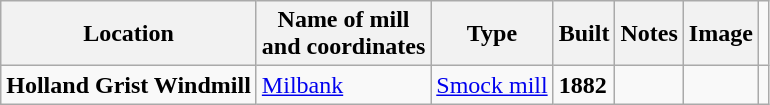<table class="wikitable">
<tr>
<th>Location</th>
<th>Name of mill<br>and coordinates</th>
<th>Type</th>
<th>Built</th>
<th>Notes</th>
<th>Image</th>
</tr>
<tr>
<td><strong>Holland Grist Windmill</strong></td>
<td><a href='#'>Milbank</a><br></td>
<td><a href='#'>Smock mill</a></td>
<td><strong>1882</strong></td>
<td></td>
<td></td>
<td></td>
</tr>
</table>
